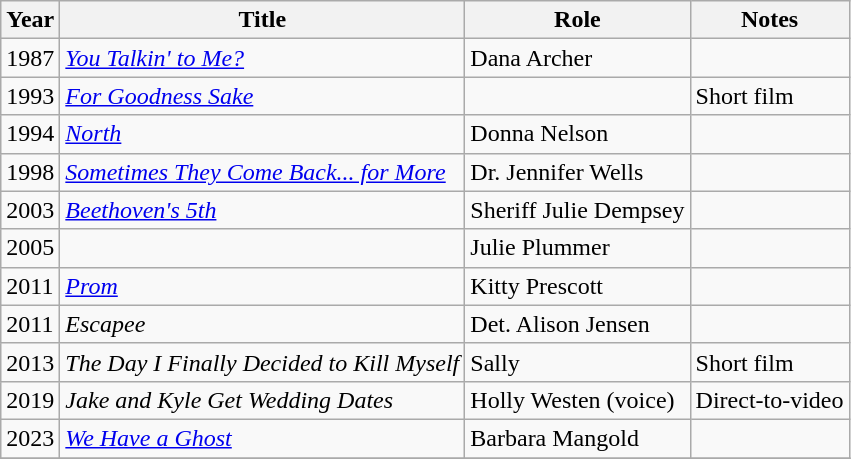<table class="wikitable sortable">
<tr>
<th>Year</th>
<th>Title</th>
<th>Role</th>
<th class="unsortable">Notes</th>
</tr>
<tr>
<td>1987</td>
<td><em><a href='#'>You Talkin' to Me?</a></em></td>
<td>Dana Archer</td>
<td></td>
</tr>
<tr>
<td>1993</td>
<td><em><a href='#'>For Goodness Sake</a></em></td>
<td></td>
<td>Short film</td>
</tr>
<tr>
<td>1994</td>
<td><em><a href='#'>North</a></em></td>
<td>Donna Nelson</td>
<td></td>
</tr>
<tr>
<td>1998</td>
<td><em><a href='#'>Sometimes They Come Back... for More</a></em></td>
<td>Dr. Jennifer Wells</td>
<td></td>
</tr>
<tr>
<td>2003</td>
<td><em><a href='#'>Beethoven's 5th</a></em></td>
<td>Sheriff Julie Dempsey</td>
<td></td>
</tr>
<tr>
<td>2005</td>
<td><em></em></td>
<td>Julie Plummer</td>
<td></td>
</tr>
<tr>
<td>2011</td>
<td><em><a href='#'>Prom</a></em></td>
<td>Kitty Prescott</td>
<td></td>
</tr>
<tr>
<td>2011</td>
<td><em>Escapee</em></td>
<td>Det. Alison Jensen</td>
<td></td>
</tr>
<tr>
<td>2013</td>
<td><em>The Day I Finally Decided to Kill Myself</em></td>
<td>Sally</td>
<td>Short film</td>
</tr>
<tr>
<td>2019</td>
<td><em>Jake and Kyle Get Wedding Dates</em></td>
<td>Holly Westen (voice)</td>
<td>Direct-to-video</td>
</tr>
<tr>
<td>2023</td>
<td><em><a href='#'>We Have a Ghost</a></em></td>
<td>Barbara Mangold</td>
<td></td>
</tr>
<tr>
</tr>
</table>
